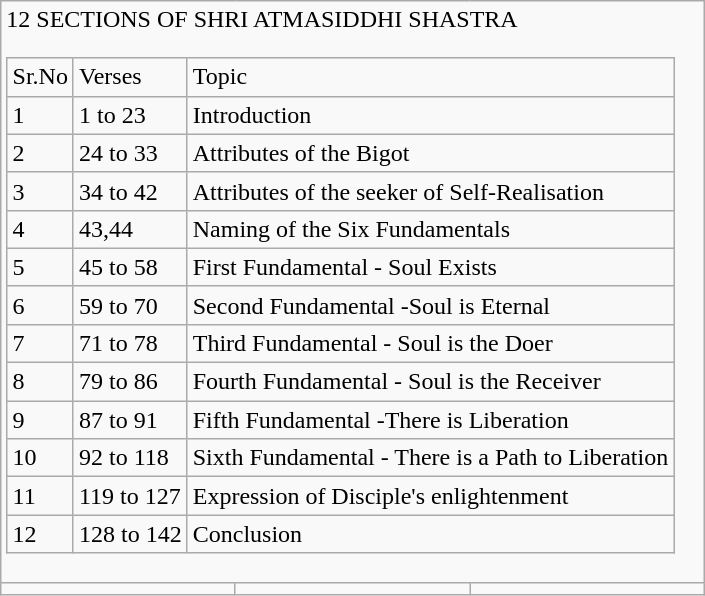<table class="wikitable">
<tr>
<td colspan="3">12  SECTIONS OF SHRI ATMASIDDHI SHASTRA<br><table class="wikitable">
<tr>
<td>Sr.No</td>
<td>Verses</td>
<td>Topic</td>
</tr>
<tr>
<td>1</td>
<td>1    to 23</td>
<td>Introduction</td>
</tr>
<tr>
<td>2</td>
<td>24    to 33</td>
<td>Attributes    of the Bigot</td>
</tr>
<tr>
<td>3</td>
<td>34    to 42</td>
<td>Attributes    of the seeker of Self-Realisation</td>
</tr>
<tr>
<td>4</td>
<td>43,44</td>
<td>Naming    of the Six Fundamentals</td>
</tr>
<tr>
<td>5</td>
<td>45    to 58</td>
<td>First    Fundamental - Soul Exists</td>
</tr>
<tr>
<td>6</td>
<td>59    to 70</td>
<td>Second    Fundamental -Soul is Eternal</td>
</tr>
<tr>
<td>7</td>
<td>71    to 78</td>
<td>Third    Fundamental - Soul is the Doer</td>
</tr>
<tr>
<td>8</td>
<td>79    to 86</td>
<td>Fourth    Fundamental - Soul is the Receiver</td>
</tr>
<tr>
<td>9</td>
<td>87    to 91</td>
<td>Fifth    Fundamental -There is Liberation</td>
</tr>
<tr>
<td>10</td>
<td>92    to 118</td>
<td>Sixth    Fundamental - There is a Path to Liberation</td>
</tr>
<tr>
<td>11</td>
<td>119    to 127</td>
<td>Expression    of Disciple's enlightenment</td>
</tr>
<tr>
<td>12</td>
<td>128    to 142</td>
<td>Conclusion</td>
</tr>
</table>
</td>
</tr>
<tr>
<td></td>
<td></td>
<td></td>
</tr>
</table>
